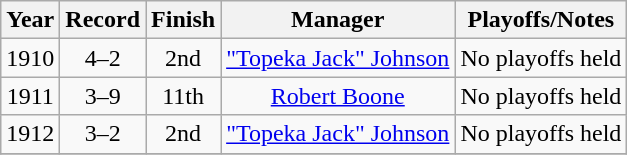<table class="wikitable" style="text-align:center">
<tr align=center>
<th>Year</th>
<th>Record</th>
<th>Finish</th>
<th>Manager</th>
<th>Playoffs/Notes</th>
</tr>
<tr align=center>
<td>1910</td>
<td>4–2</td>
<td>2nd</td>
<td><a href='#'>"Topeka Jack" Johnson</a></td>
<td>No playoffs held</td>
</tr>
<tr align=center>
<td>1911</td>
<td>3–9</td>
<td>11th</td>
<td><a href='#'>Robert Boone</a></td>
<td>No playoffs held</td>
</tr>
<tr align=center>
<td>1912</td>
<td>3–2</td>
<td>2nd</td>
<td><a href='#'>"Topeka Jack" Johnson</a></td>
<td>No playoffs held</td>
</tr>
<tr align=center>
</tr>
</table>
